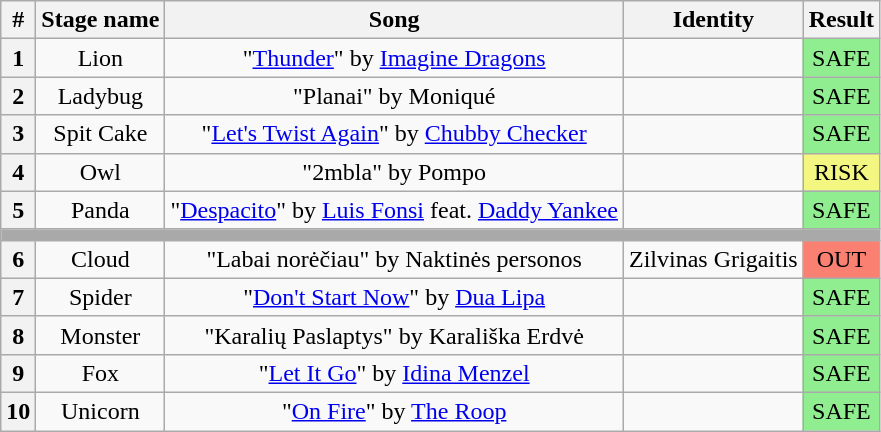<table class="wikitable plainrowheaders" style="text-align: center;">
<tr>
<th>#</th>
<th>Stage name</th>
<th>Song</th>
<th>Identity</th>
<th>Result</th>
</tr>
<tr>
<th>1</th>
<td>Lion</td>
<td>"<a href='#'>Thunder</a>" by <a href='#'>Imagine Dragons</a></td>
<td></td>
<td bgcolor="lightgreen">SAFE</td>
</tr>
<tr>
<th>2</th>
<td>Ladybug</td>
<td>"Planai" by Moniqué</td>
<td></td>
<td bgcolor="lightgreen">SAFE</td>
</tr>
<tr>
<th>3</th>
<td>Spit Cake</td>
<td>"<a href='#'>Let's Twist Again</a>" by <a href='#'>Chubby Checker</a></td>
<td></td>
<td bgcolor="lightgreen">SAFE</td>
</tr>
<tr>
<th>4</th>
<td>Owl</td>
<td>"2mbla" by Pompo</td>
<td></td>
<td bgcolor="#F3F781">RISK</td>
</tr>
<tr>
<th>5</th>
<td>Panda</td>
<td>"<a href='#'>Despacito</a>" by <a href='#'>Luis Fonsi</a> feat. <a href='#'>Daddy Yankee</a></td>
<td></td>
<td bgcolor="lightgreen">SAFE</td>
</tr>
<tr>
<td colspan="5" style="background:darkgray"></td>
</tr>
<tr>
<th>6</th>
<td>Cloud</td>
<td>"Labai norėčiau" by Naktinės personos</td>
<td>Zilvinas Grigaitis</td>
<td bgcolor=salmon>OUT</td>
</tr>
<tr>
<th>7</th>
<td>Spider</td>
<td>"<a href='#'>Don't Start Now</a>" by <a href='#'>Dua Lipa</a></td>
<td></td>
<td bgcolor="lightgreen">SAFE</td>
</tr>
<tr>
<th>8</th>
<td>Monster</td>
<td>"Karalių Paslaptys" by Karališka Erdvė</td>
<td></td>
<td bgcolor="lightgreen">SAFE</td>
</tr>
<tr>
<th>9</th>
<td>Fox</td>
<td>"<a href='#'>Let It Go</a>" by <a href='#'>Idina Menzel</a></td>
<td></td>
<td bgcolor="lightgreen">SAFE</td>
</tr>
<tr>
<th>10</th>
<td>Unicorn</td>
<td>"<a href='#'>On Fire</a>" by <a href='#'>The Roop</a></td>
<td></td>
<td bgcolor="lightgreen">SAFE</td>
</tr>
</table>
